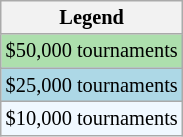<table class="wikitable" style="font-size:85%">
<tr>
<th>Legend</th>
</tr>
<tr style="background:#addfad;">
<td>$50,000 tournaments</td>
</tr>
<tr style="background:lightblue;">
<td>$25,000 tournaments</td>
</tr>
<tr style="background:#f0f8ff;">
<td>$10,000 tournaments</td>
</tr>
</table>
